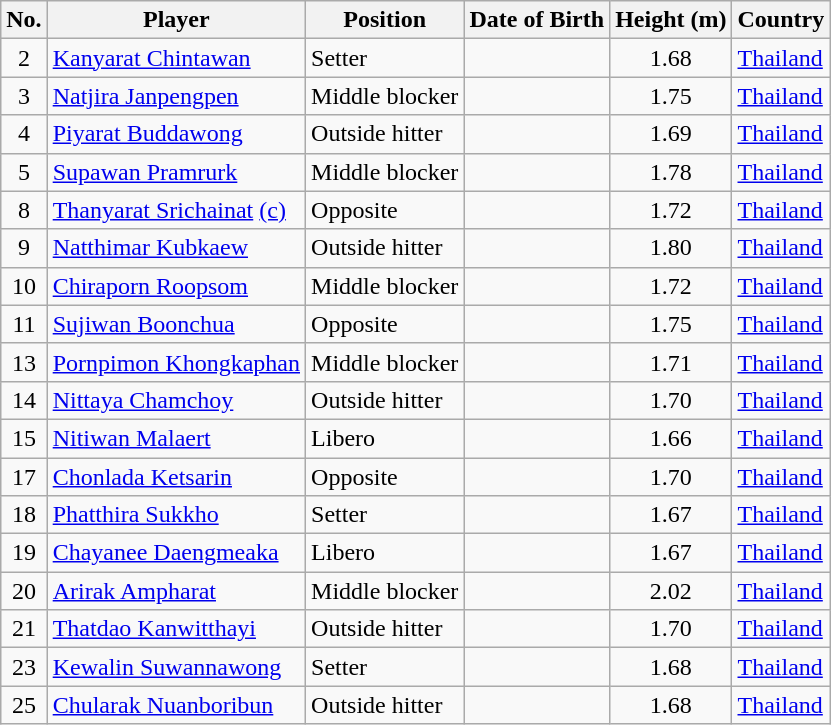<table class="wikitable sortable">
<tr>
<th>No.</th>
<th>Player</th>
<th>Position</th>
<th>Date of Birth</th>
<th>Height (m)</th>
<th>Country</th>
</tr>
<tr>
<td align="center">2</td>
<td><a href='#'>Kanyarat Chintawan</a></td>
<td>Setter</td>
<td></td>
<td align="center">1.68</td>
<td> <a href='#'>Thailand</a></td>
</tr>
<tr>
<td align="center">3</td>
<td><a href='#'>Natjira Janpengpen</a></td>
<td>Middle blocker</td>
<td></td>
<td align="center">1.75</td>
<td> <a href='#'>Thailand</a></td>
</tr>
<tr>
<td align="center">4</td>
<td><a href='#'>Piyarat Buddawong</a></td>
<td>Outside hitter</td>
<td></td>
<td align="center">1.69</td>
<td> <a href='#'>Thailand</a></td>
</tr>
<tr>
<td align="center">5</td>
<td><a href='#'>Supawan Pramrurk</a></td>
<td>Middle blocker</td>
<td></td>
<td align="center">1.78</td>
<td> <a href='#'>Thailand</a></td>
</tr>
<tr>
<td align="center">8</td>
<td><a href='#'>Thanyarat Srichainat</a> <a href='#'>(c)</a></td>
<td>Opposite</td>
<td></td>
<td align="center">1.72</td>
<td> <a href='#'>Thailand</a></td>
</tr>
<tr>
<td align="center">9</td>
<td><a href='#'>Natthimar Kubkaew</a></td>
<td>Outside hitter</td>
<td></td>
<td align="center">1.80</td>
<td> <a href='#'>Thailand</a></td>
</tr>
<tr>
<td align="center">10</td>
<td><a href='#'>Chiraporn Roopsom</a></td>
<td>Middle blocker</td>
<td></td>
<td align="center">1.72</td>
<td> <a href='#'>Thailand</a></td>
</tr>
<tr>
<td align="center">11</td>
<td><a href='#'>Sujiwan Boonchua</a></td>
<td>Opposite</td>
<td></td>
<td align="center">1.75</td>
<td> <a href='#'>Thailand</a></td>
</tr>
<tr>
<td align="center">13</td>
<td><a href='#'>Pornpimon Khongkaphan</a></td>
<td>Middle blocker</td>
<td></td>
<td align="center">1.71</td>
<td> <a href='#'>Thailand</a></td>
</tr>
<tr>
<td align="center">14</td>
<td><a href='#'>Nittaya Chamchoy</a></td>
<td>Outside hitter</td>
<td></td>
<td align="center">1.70</td>
<td> <a href='#'>Thailand</a></td>
</tr>
<tr>
<td align="center">15</td>
<td><a href='#'>Nitiwan Malaert</a></td>
<td>Libero</td>
<td></td>
<td align="center">1.66</td>
<td> <a href='#'>Thailand</a></td>
</tr>
<tr>
<td align="center">17</td>
<td><a href='#'>Chonlada Ketsarin</a></td>
<td>Opposite</td>
<td></td>
<td align="center">1.70</td>
<td> <a href='#'>Thailand</a></td>
</tr>
<tr>
<td align="center">18</td>
<td><a href='#'>Phatthira Sukkho</a></td>
<td>Setter</td>
<td></td>
<td align="center">1.67</td>
<td> <a href='#'>Thailand</a></td>
</tr>
<tr>
<td align="center">19</td>
<td><a href='#'>Chayanee Daengmeaka</a></td>
<td>Libero</td>
<td></td>
<td align="center">1.67</td>
<td> <a href='#'>Thailand</a></td>
</tr>
<tr>
<td align="center">20</td>
<td><a href='#'>Arirak Ampharat</a></td>
<td>Middle blocker</td>
<td></td>
<td align="center">2.02</td>
<td> <a href='#'>Thailand</a></td>
</tr>
<tr>
<td align="center">21</td>
<td><a href='#'>Thatdao Kanwitthayi</a></td>
<td>Outside hitter</td>
<td></td>
<td align="center">1.70</td>
<td> <a href='#'>Thailand</a></td>
</tr>
<tr>
<td align="center">23</td>
<td><a href='#'>Kewalin Suwannawong</a></td>
<td>Setter</td>
<td></td>
<td align="center">1.68</td>
<td> <a href='#'>Thailand</a></td>
</tr>
<tr>
<td align="center">25</td>
<td><a href='#'>Chularak Nuanboribun</a></td>
<td>Outside hitter</td>
<td></td>
<td align="center">1.68</td>
<td> <a href='#'>Thailand</a></td>
</tr>
</table>
